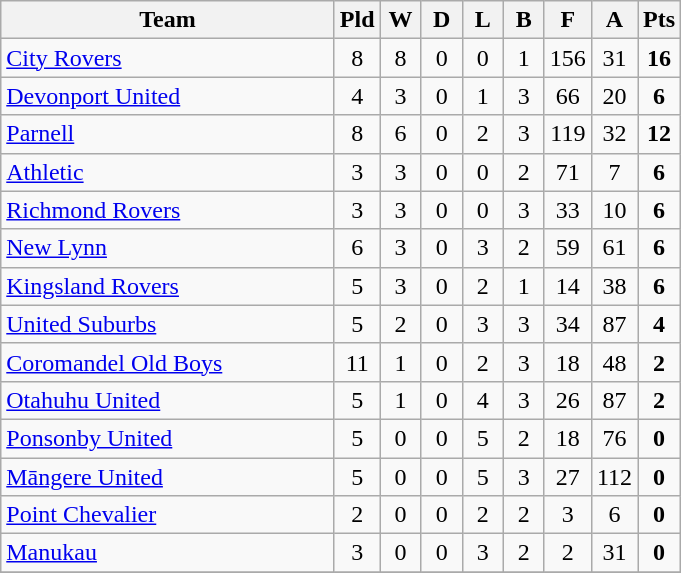<table class="wikitable" style="text-align:center;">
<tr>
<th width=215>Team</th>
<th width=20 abbr="Played">Pld</th>
<th width=20 abbr="Won">W</th>
<th width=20 abbr="Drawn">D</th>
<th width=20 abbr="Lost">L</th>
<th width=20 abbr="Bye">B</th>
<th width=20 abbr="For">F</th>
<th width=20 abbr="Against">A</th>
<th width=20 abbr="Points">Pts</th>
</tr>
<tr>
<td style="text-align:left;"><a href='#'>City Rovers</a></td>
<td>8</td>
<td>8</td>
<td>0</td>
<td>0</td>
<td>1</td>
<td>156</td>
<td>31</td>
<td><strong>16</strong></td>
</tr>
<tr>
<td style="text-align:left;"><a href='#'>Devonport United</a></td>
<td>4</td>
<td>3</td>
<td>0</td>
<td>1</td>
<td>3</td>
<td>66</td>
<td>20</td>
<td><strong>6</strong></td>
</tr>
<tr>
<td style="text-align:left;"><a href='#'>Parnell</a></td>
<td>8</td>
<td>6</td>
<td>0</td>
<td>2</td>
<td>3</td>
<td>119</td>
<td>32</td>
<td><strong>12</strong></td>
</tr>
<tr>
<td style="text-align:left;"><a href='#'>Athletic</a></td>
<td>3</td>
<td>3</td>
<td>0</td>
<td>0</td>
<td>2</td>
<td>71</td>
<td>7</td>
<td><strong>6</strong></td>
</tr>
<tr>
<td style="text-align:left;"><a href='#'>Richmond Rovers</a></td>
<td>3</td>
<td>3</td>
<td>0</td>
<td>0</td>
<td>3</td>
<td>33</td>
<td>10</td>
<td><strong>6</strong></td>
</tr>
<tr>
<td style="text-align:left;"><a href='#'>New Lynn</a></td>
<td>6</td>
<td>3</td>
<td>0</td>
<td>3</td>
<td>2</td>
<td>59</td>
<td>61</td>
<td><strong>6</strong></td>
</tr>
<tr>
<td style="text-align:left;"><a href='#'>Kingsland Rovers</a></td>
<td>5</td>
<td>3</td>
<td>0</td>
<td>2</td>
<td>1</td>
<td>14</td>
<td>38</td>
<td><strong>6</strong></td>
</tr>
<tr>
<td style="text-align:left;"><a href='#'>United Suburbs</a></td>
<td>5</td>
<td>2</td>
<td>0</td>
<td>3</td>
<td>3</td>
<td>34</td>
<td>87</td>
<td><strong>4</strong></td>
</tr>
<tr>
<td style="text-align:left;"><a href='#'>Coromandel Old Boys</a></td>
<td>11</td>
<td>1</td>
<td>0</td>
<td>2</td>
<td>3</td>
<td>18</td>
<td>48</td>
<td><strong>2</strong></td>
</tr>
<tr>
<td style="text-align:left;"><a href='#'>Otahuhu United</a></td>
<td>5</td>
<td>1</td>
<td>0</td>
<td>4</td>
<td>3</td>
<td>26</td>
<td>87</td>
<td><strong>2</strong></td>
</tr>
<tr>
<td style="text-align:left;"><a href='#'>Ponsonby United</a></td>
<td>5</td>
<td>0</td>
<td>0</td>
<td>5</td>
<td>2</td>
<td>18</td>
<td>76</td>
<td><strong>0</strong></td>
</tr>
<tr>
<td style="text-align:left;"><a href='#'>Māngere United</a></td>
<td>5</td>
<td>0</td>
<td>0</td>
<td>5</td>
<td>3</td>
<td>27</td>
<td>112</td>
<td><strong>0</strong></td>
</tr>
<tr>
<td style="text-align:left;"><a href='#'>Point Chevalier</a></td>
<td>2</td>
<td>0</td>
<td>0</td>
<td>2</td>
<td>2</td>
<td>3</td>
<td>6</td>
<td><strong>0</strong></td>
</tr>
<tr>
<td style="text-align:left;"><a href='#'>Manukau</a></td>
<td>3</td>
<td>0</td>
<td>0</td>
<td>3</td>
<td>2</td>
<td>2</td>
<td>31</td>
<td><strong>0</strong></td>
</tr>
<tr>
</tr>
</table>
